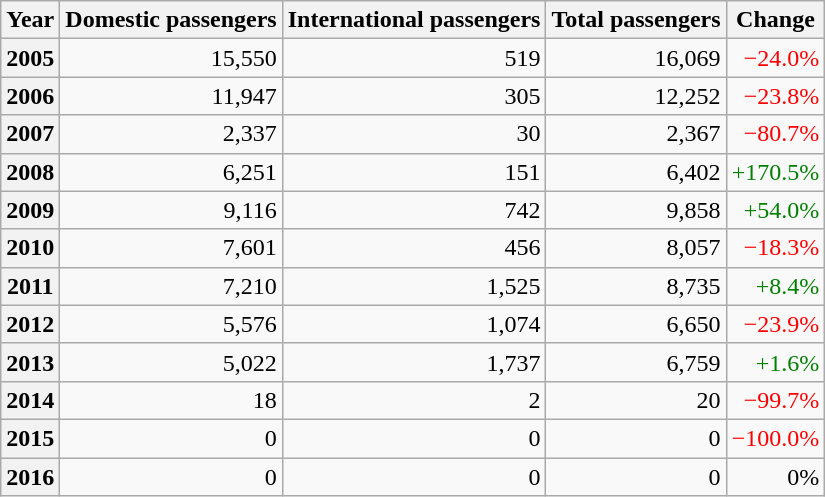<table class="wikitable" style="text-align: right;">
<tr>
<th>Year</th>
<th>Domestic passengers</th>
<th>International passengers</th>
<th>Total passengers</th>
<th>Change</th>
</tr>
<tr>
<th>2005</th>
<td>15,550</td>
<td>519</td>
<td>16,069</td>
<td style="color:red">−24.0% </td>
</tr>
<tr>
<th>2006</th>
<td>11,947</td>
<td>305</td>
<td>12,252</td>
<td style="color:red">−23.8% </td>
</tr>
<tr>
<th>2007</th>
<td>2,337</td>
<td>30</td>
<td>2,367</td>
<td style="color:red">−80.7% </td>
</tr>
<tr>
<th>2008</th>
<td>6,251</td>
<td>151</td>
<td>6,402</td>
<td style="color:green">+170.5% </td>
</tr>
<tr>
<th>2009</th>
<td>9,116</td>
<td>742</td>
<td>9,858</td>
<td style="color:green">+54.0% </td>
</tr>
<tr>
<th>2010</th>
<td>7,601</td>
<td>456</td>
<td>8,057</td>
<td style="color:red">−18.3% </td>
</tr>
<tr>
<th>2011</th>
<td>7,210</td>
<td>1,525</td>
<td>8,735</td>
<td style="color:green">+8.4% </td>
</tr>
<tr>
<th>2012</th>
<td>5,576</td>
<td>1,074</td>
<td>6,650</td>
<td style="color:red">−23.9% </td>
</tr>
<tr>
<th>2013</th>
<td>5,022</td>
<td>1,737</td>
<td>6,759</td>
<td style="color:green">+1.6% </td>
</tr>
<tr>
<th>2014</th>
<td>18</td>
<td>2</td>
<td>20</td>
<td style="color:red">−99.7% </td>
</tr>
<tr>
<th>2015</th>
<td>0</td>
<td>0</td>
<td>0</td>
<td style="color:red">−100.0% </td>
</tr>
<tr>
<th>2016</th>
<td>0</td>
<td>0</td>
<td>0</td>
<td>0%</td>
</tr>
</table>
